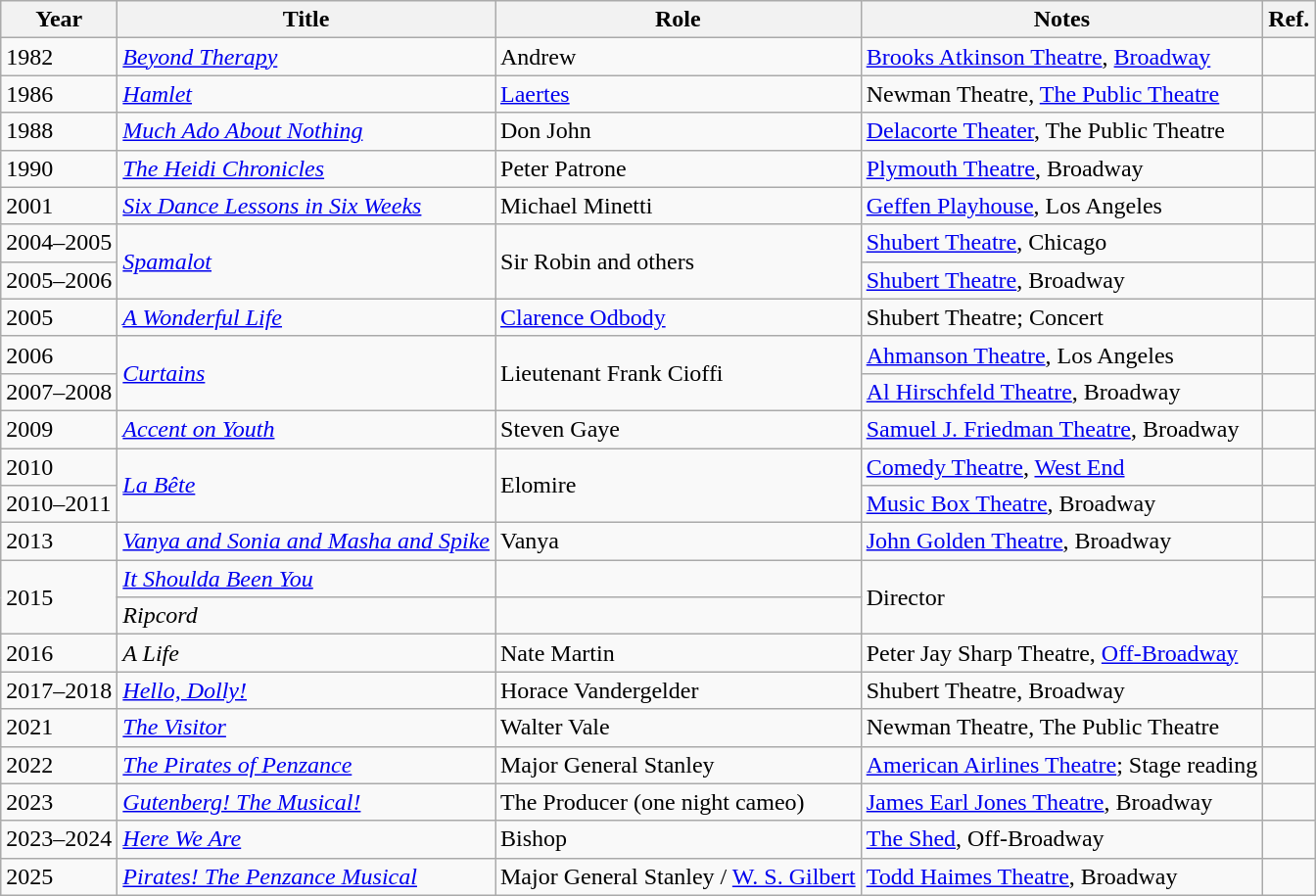<table class="wikitable sortable">
<tr>
<th>Year</th>
<th>Title</th>
<th>Role</th>
<th>Notes</th>
<th>Ref.</th>
</tr>
<tr>
<td>1982</td>
<td><em><a href='#'>Beyond Therapy</a></em></td>
<td>Andrew</td>
<td><a href='#'>Brooks Atkinson Theatre</a>, <a href='#'>Broadway</a></td>
<td></td>
</tr>
<tr>
<td>1986</td>
<td><em><a href='#'>Hamlet</a></em></td>
<td><a href='#'>Laertes</a></td>
<td>Newman Theatre, <a href='#'>The Public Theatre</a></td>
<td></td>
</tr>
<tr>
<td>1988</td>
<td><em><a href='#'>Much Ado About Nothing</a></em></td>
<td>Don John</td>
<td><a href='#'>Delacorte Theater</a>, The Public Theatre</td>
<td></td>
</tr>
<tr>
<td>1990</td>
<td><em><a href='#'>The Heidi Chronicles</a></em></td>
<td>Peter Patrone</td>
<td><a href='#'>Plymouth Theatre</a>, Broadway</td>
<td></td>
</tr>
<tr>
<td>2001</td>
<td><em><a href='#'>Six Dance Lessons in Six Weeks</a></em></td>
<td>Michael Minetti</td>
<td><a href='#'>Geffen Playhouse</a>, Los Angeles</td>
<td></td>
</tr>
<tr>
<td>2004–2005</td>
<td rowspan=2><em><a href='#'>Spamalot</a></em></td>
<td rowspan=2>Sir Robin and others</td>
<td><a href='#'>Shubert Theatre</a>, Chicago</td>
<td></td>
</tr>
<tr>
<td>2005–2006</td>
<td><a href='#'>Shubert Theatre</a>, Broadway</td>
<td></td>
</tr>
<tr>
<td>2005</td>
<td><em><a href='#'>A Wonderful Life</a></em></td>
<td><a href='#'>Clarence Odbody</a></td>
<td>Shubert Theatre; Concert</td>
<td></td>
</tr>
<tr>
<td>2006</td>
<td rowspan=2><em><a href='#'>Curtains</a></em></td>
<td rowspan=2>Lieutenant Frank Cioffi</td>
<td><a href='#'>Ahmanson Theatre</a>, Los Angeles</td>
<td></td>
</tr>
<tr>
<td>2007–2008</td>
<td><a href='#'>Al Hirschfeld Theatre</a>, Broadway</td>
<td></td>
</tr>
<tr>
<td>2009</td>
<td><em><a href='#'>Accent on Youth</a></em></td>
<td>Steven Gaye</td>
<td><a href='#'>Samuel J. Friedman Theatre</a>, Broadway</td>
<td></td>
</tr>
<tr>
<td>2010</td>
<td rowspan=2><em><a href='#'>La Bête</a></em></td>
<td rowspan=2>Elomire</td>
<td><a href='#'>Comedy Theatre</a>, <a href='#'>West End</a></td>
<td></td>
</tr>
<tr>
<td>2010–2011</td>
<td><a href='#'>Music Box Theatre</a>, Broadway</td>
<td></td>
</tr>
<tr>
<td>2013</td>
<td><em><a href='#'>Vanya and Sonia and Masha and Spike</a></em></td>
<td>Vanya</td>
<td><a href='#'>John Golden Theatre</a>, Broadway</td>
<td></td>
</tr>
<tr>
<td rowspan="2">2015</td>
<td><em><a href='#'>It Shoulda Been You</a></em></td>
<td></td>
<td rowspan="2">Director</td>
<td></td>
</tr>
<tr>
<td><em>Ripcord</em></td>
<td></td>
<td></td>
</tr>
<tr>
<td>2016</td>
<td><em>A Life</em></td>
<td>Nate Martin</td>
<td>Peter Jay Sharp Theatre, <a href='#'>Off-Broadway</a></td>
<td></td>
</tr>
<tr>
<td>2017–2018</td>
<td><em><a href='#'>Hello, Dolly!</a></em></td>
<td>Horace Vandergelder</td>
<td>Shubert Theatre, Broadway</td>
<td></td>
</tr>
<tr>
<td>2021</td>
<td><em><a href='#'>The Visitor</a></em></td>
<td>Walter Vale</td>
<td>Newman Theatre, The Public Theatre</td>
<td></td>
</tr>
<tr>
<td>2022</td>
<td><em><a href='#'>The Pirates of Penzance</a></em></td>
<td>Major General Stanley</td>
<td><a href='#'>American Airlines Theatre</a>; Stage reading</td>
<td></td>
</tr>
<tr>
<td>2023</td>
<td><em><a href='#'>Gutenberg! The Musical!</a></em></td>
<td>The Producer (one night cameo)</td>
<td><a href='#'>James Earl Jones Theatre</a>, Broadway</td>
<td></td>
</tr>
<tr>
<td>2023–2024</td>
<td><a href='#'><em>Here We Are</em></a></td>
<td>Bishop</td>
<td><a href='#'>The Shed</a>, Off-Broadway</td>
<td></td>
</tr>
<tr>
<td>2025</td>
<td><em><a href='#'>Pirates! The Penzance Musical</a></em></td>
<td>Major General Stanley / <a href='#'>W. S. Gilbert</a></td>
<td><a href='#'>Todd Haimes Theatre</a>, Broadway</td>
<td></td>
</tr>
</table>
